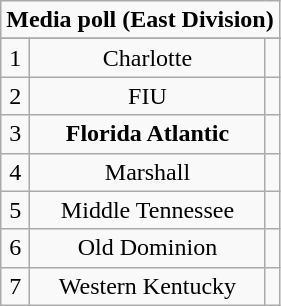<table class="wikitable" style="display: inline-table;">
<tr>
<td align="center" Colspan="3"><strong>Media poll (East Division)</strong></td>
</tr>
<tr align="center">
</tr>
<tr align="center">
<td>1</td>
<td>Charlotte</td>
<td></td>
</tr>
<tr align="center">
<td>2</td>
<td>FIU</td>
<td></td>
</tr>
<tr align="center">
<td>3</td>
<td><strong>Florida Atlantic</strong></td>
<td></td>
</tr>
<tr align="center">
<td>4</td>
<td>Marshall</td>
<td></td>
</tr>
<tr align="center">
<td>5</td>
<td>Middle Tennessee</td>
<td></td>
</tr>
<tr align="center">
<td>6</td>
<td>Old Dominion</td>
<td></td>
</tr>
<tr align="center">
<td>7</td>
<td>Western Kentucky</td>
<td></td>
</tr>
</table>
